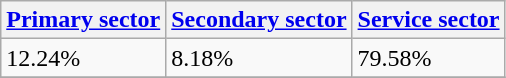<table class="wikitable" border="1">
<tr>
<th><a href='#'>Primary sector</a></th>
<th><a href='#'>Secondary sector</a></th>
<th><a href='#'>Service sector</a></th>
</tr>
<tr>
<td>12.24%</td>
<td>8.18%</td>
<td>79.58%</td>
</tr>
<tr>
</tr>
</table>
